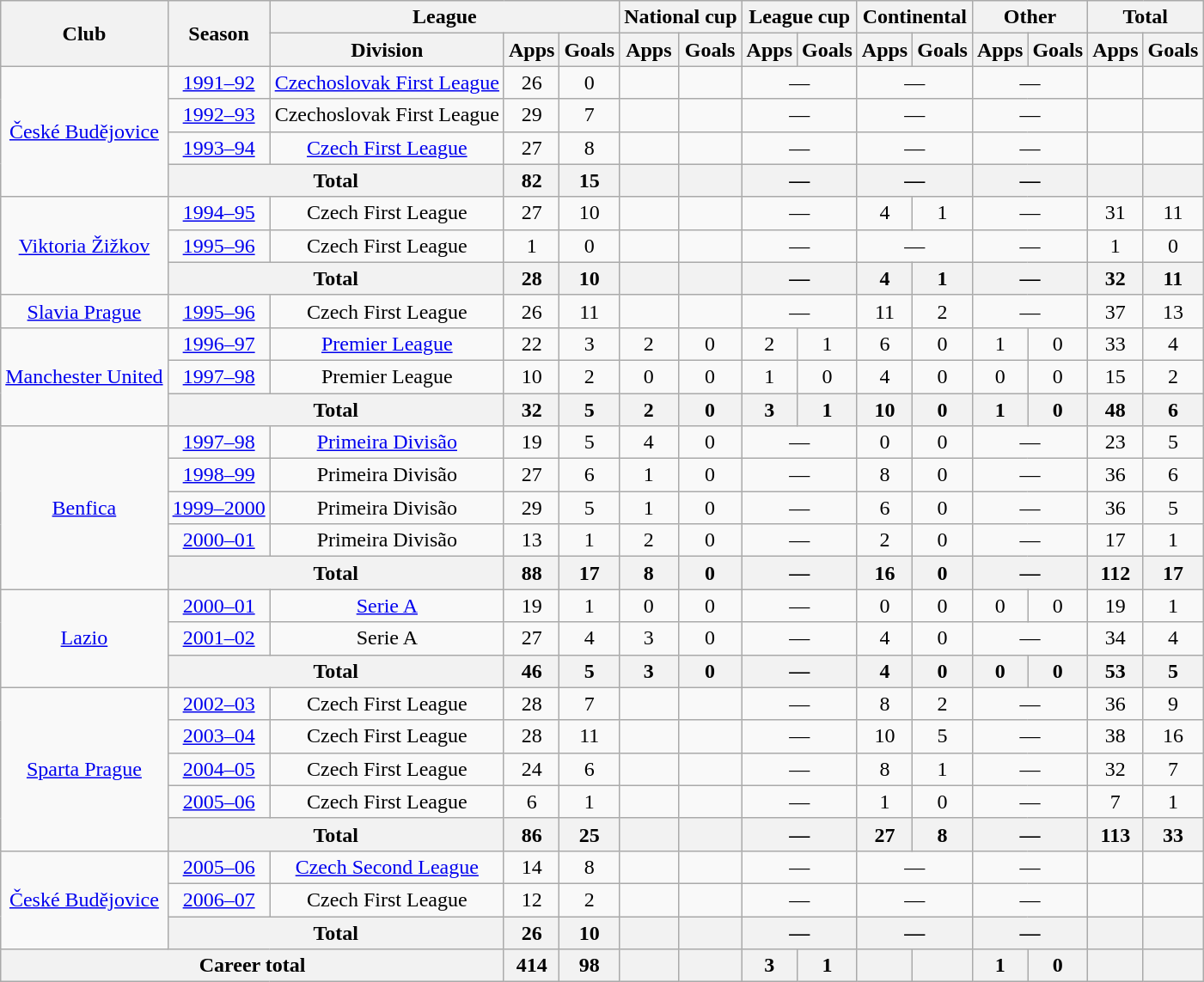<table class="wikitable" style="text-align:center">
<tr>
<th rowspan="2">Club</th>
<th rowspan="2">Season</th>
<th colspan="3">League</th>
<th colspan="2">National cup</th>
<th colspan="2">League cup</th>
<th colspan="2">Continental</th>
<th colspan="2">Other</th>
<th colspan="2">Total</th>
</tr>
<tr>
<th>Division</th>
<th>Apps</th>
<th>Goals</th>
<th>Apps</th>
<th>Goals</th>
<th>Apps</th>
<th>Goals</th>
<th>Apps</th>
<th>Goals</th>
<th>Apps</th>
<th>Goals</th>
<th>Apps</th>
<th>Goals</th>
</tr>
<tr>
<td rowspan="4"><a href='#'>České Budějovice</a></td>
<td><a href='#'>1991–92</a></td>
<td><a href='#'>Czechoslovak First League</a></td>
<td>26</td>
<td>0</td>
<td></td>
<td></td>
<td colspan="2">—</td>
<td colspan="2">—</td>
<td colspan="2">—</td>
<td></td>
<td></td>
</tr>
<tr>
<td><a href='#'>1992–93</a></td>
<td>Czechoslovak First League</td>
<td>29</td>
<td>7</td>
<td></td>
<td></td>
<td colspan="2">—</td>
<td colspan="2">—</td>
<td colspan="2">—</td>
<td></td>
<td></td>
</tr>
<tr>
<td><a href='#'>1993–94</a></td>
<td><a href='#'>Czech First League</a></td>
<td>27</td>
<td>8</td>
<td></td>
<td></td>
<td colspan="2">—</td>
<td colspan="2">—</td>
<td colspan="2">—</td>
<td></td>
<td></td>
</tr>
<tr>
<th colspan="2">Total</th>
<th>82</th>
<th>15</th>
<th></th>
<th></th>
<th colspan="2">—</th>
<th colspan="2">—</th>
<th colspan="2">—</th>
<th></th>
<th></th>
</tr>
<tr>
<td rowspan="3"><a href='#'>Viktoria Žižkov</a></td>
<td><a href='#'>1994–95</a></td>
<td>Czech First League</td>
<td>27</td>
<td>10</td>
<td></td>
<td></td>
<td colspan="2">—</td>
<td>4</td>
<td>1</td>
<td colspan="2">—</td>
<td>31</td>
<td>11</td>
</tr>
<tr>
<td><a href='#'>1995–96</a></td>
<td>Czech First League</td>
<td>1</td>
<td>0</td>
<td></td>
<td></td>
<td colspan="2">—</td>
<td colspan="2">—</td>
<td colspan="2">—</td>
<td>1</td>
<td>0</td>
</tr>
<tr>
<th colspan="2">Total</th>
<th>28</th>
<th>10</th>
<th></th>
<th></th>
<th colspan="2">—</th>
<th>4</th>
<th>1</th>
<th colspan="2">—</th>
<th>32</th>
<th>11</th>
</tr>
<tr>
<td><a href='#'>Slavia Prague</a></td>
<td><a href='#'>1995–96</a></td>
<td>Czech First League</td>
<td>26</td>
<td>11</td>
<td></td>
<td></td>
<td colspan="2">—</td>
<td>11</td>
<td>2</td>
<td colspan="2">—</td>
<td>37</td>
<td>13</td>
</tr>
<tr>
<td rowspan="3"><a href='#'>Manchester United</a></td>
<td><a href='#'>1996–97</a></td>
<td><a href='#'>Premier League</a></td>
<td>22</td>
<td>3</td>
<td>2</td>
<td>0</td>
<td>2</td>
<td>1</td>
<td>6</td>
<td>0</td>
<td>1</td>
<td>0</td>
<td>33</td>
<td>4</td>
</tr>
<tr>
<td><a href='#'>1997–98</a></td>
<td>Premier League</td>
<td>10</td>
<td>2</td>
<td>0</td>
<td>0</td>
<td>1</td>
<td>0</td>
<td>4</td>
<td>0</td>
<td>0</td>
<td>0</td>
<td>15</td>
<td>2</td>
</tr>
<tr>
<th colspan="2">Total</th>
<th>32</th>
<th>5</th>
<th>2</th>
<th>0</th>
<th>3</th>
<th>1</th>
<th>10</th>
<th>0</th>
<th>1</th>
<th>0</th>
<th>48</th>
<th>6</th>
</tr>
<tr>
<td rowspan="5"><a href='#'>Benfica</a></td>
<td><a href='#'>1997–98</a></td>
<td><a href='#'>Primeira Divisão</a></td>
<td>19</td>
<td>5</td>
<td>4</td>
<td>0</td>
<td colspan="2">—</td>
<td>0</td>
<td>0</td>
<td colspan="2">—</td>
<td>23</td>
<td>5</td>
</tr>
<tr>
<td><a href='#'>1998–99</a></td>
<td>Primeira Divisão</td>
<td>27</td>
<td>6</td>
<td>1</td>
<td>0</td>
<td colspan="2">—</td>
<td>8</td>
<td>0</td>
<td colspan="2">—</td>
<td>36</td>
<td>6</td>
</tr>
<tr>
<td><a href='#'>1999–2000</a></td>
<td>Primeira Divisão</td>
<td>29</td>
<td>5</td>
<td>1</td>
<td>0</td>
<td colspan="2">—</td>
<td>6</td>
<td>0</td>
<td colspan="2">—</td>
<td>36</td>
<td>5</td>
</tr>
<tr>
<td><a href='#'>2000–01</a></td>
<td>Primeira Divisão</td>
<td>13</td>
<td>1</td>
<td>2</td>
<td>0</td>
<td colspan="2">—</td>
<td>2</td>
<td>0</td>
<td colspan="2">—</td>
<td>17</td>
<td>1</td>
</tr>
<tr>
<th colspan="2">Total</th>
<th>88</th>
<th>17</th>
<th>8</th>
<th>0</th>
<th colspan="2">—</th>
<th>16</th>
<th>0</th>
<th colspan="2">—</th>
<th>112</th>
<th>17</th>
</tr>
<tr>
<td rowspan="3"><a href='#'>Lazio</a></td>
<td><a href='#'>2000–01</a></td>
<td><a href='#'>Serie A</a></td>
<td>19</td>
<td>1</td>
<td>0</td>
<td>0</td>
<td colspan="2">—</td>
<td>0</td>
<td>0</td>
<td>0</td>
<td>0</td>
<td>19</td>
<td>1</td>
</tr>
<tr>
<td><a href='#'>2001–02</a></td>
<td>Serie A</td>
<td>27</td>
<td>4</td>
<td>3</td>
<td>0</td>
<td colspan="2">—</td>
<td>4</td>
<td>0</td>
<td colspan="2">—</td>
<td>34</td>
<td>4</td>
</tr>
<tr>
<th colspan="2">Total</th>
<th>46</th>
<th>5</th>
<th>3</th>
<th>0</th>
<th colspan="2">—</th>
<th>4</th>
<th>0</th>
<th>0</th>
<th>0</th>
<th>53</th>
<th>5</th>
</tr>
<tr>
<td rowspan="5"><a href='#'>Sparta Prague</a></td>
<td><a href='#'>2002–03</a></td>
<td>Czech First League</td>
<td>28</td>
<td>7</td>
<td></td>
<td></td>
<td colspan="2">—</td>
<td>8</td>
<td>2</td>
<td colspan="2">—</td>
<td>36</td>
<td>9</td>
</tr>
<tr>
<td><a href='#'>2003–04</a></td>
<td>Czech First League</td>
<td>28</td>
<td>11</td>
<td></td>
<td></td>
<td colspan="2">—</td>
<td>10</td>
<td>5</td>
<td colspan="2">—</td>
<td>38</td>
<td>16</td>
</tr>
<tr>
<td><a href='#'>2004–05</a></td>
<td>Czech First League</td>
<td>24</td>
<td>6</td>
<td></td>
<td></td>
<td colspan="2">—</td>
<td>8</td>
<td>1</td>
<td colspan="2">—</td>
<td>32</td>
<td>7</td>
</tr>
<tr>
<td><a href='#'>2005–06</a></td>
<td>Czech First League</td>
<td>6</td>
<td>1</td>
<td></td>
<td></td>
<td colspan="2">—</td>
<td>1</td>
<td>0</td>
<td colspan="2">—</td>
<td>7</td>
<td>1</td>
</tr>
<tr>
<th colspan="2">Total</th>
<th>86</th>
<th>25</th>
<th></th>
<th></th>
<th colspan="2">—</th>
<th>27</th>
<th>8</th>
<th colspan="2">—</th>
<th>113</th>
<th>33</th>
</tr>
<tr>
<td rowspan="3"><a href='#'>České Budějovice</a></td>
<td><a href='#'>2005–06</a></td>
<td><a href='#'>Czech Second League</a></td>
<td>14</td>
<td>8</td>
<td></td>
<td></td>
<td colspan="2">—</td>
<td colspan="2">—</td>
<td colspan="2">—</td>
<td></td>
<td></td>
</tr>
<tr>
<td><a href='#'>2006–07</a></td>
<td>Czech First League</td>
<td>12</td>
<td>2</td>
<td></td>
<td></td>
<td colspan="2">—</td>
<td colspan="2">—</td>
<td colspan="2">—</td>
<td></td>
<td></td>
</tr>
<tr>
<th colspan="2">Total</th>
<th>26</th>
<th>10</th>
<th></th>
<th></th>
<th colspan="2">—</th>
<th colspan="2">—</th>
<th colspan="2">—</th>
<th></th>
<th></th>
</tr>
<tr>
<th colspan="3">Career total</th>
<th>414</th>
<th>98</th>
<th></th>
<th></th>
<th>3</th>
<th>1</th>
<th></th>
<th></th>
<th>1</th>
<th>0</th>
<th></th>
<th></th>
</tr>
</table>
